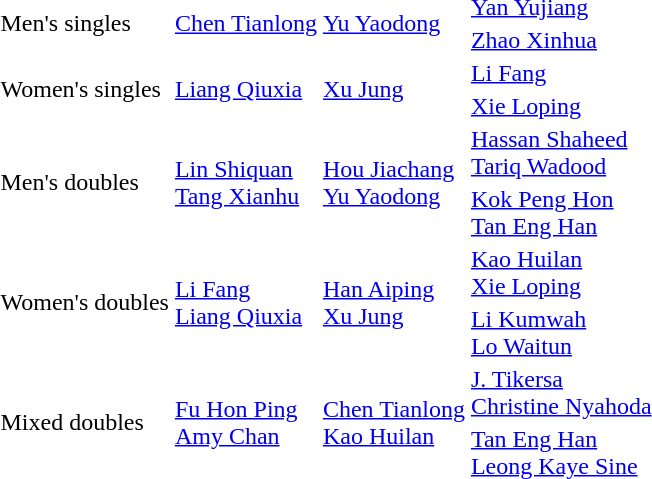<table>
<tr>
<td rowspan="2">Men's singles</td>
<td rowspan="2"> <a href='#'>Chen Tianlong</a></td>
<td rowspan="2"> <a href='#'>Yu Yaodong</a></td>
<td> <a href='#'>Yan Yujiang</a></td>
</tr>
<tr>
<td> <a href='#'>Zhao Xinhua</a></td>
</tr>
<tr>
<td rowspan="2">Women's singles</td>
<td rowspan="2"> <a href='#'>Liang Qiuxia</a></td>
<td rowspan="2"> <a href='#'>Xu Jung</a></td>
<td> <a href='#'>Li Fang</a></td>
</tr>
<tr>
<td> <a href='#'>Xie Loping</a></td>
</tr>
<tr>
<td rowspan="2">Men's doubles</td>
<td rowspan="2"> <a href='#'>Lin Shiquan</a><br> <a href='#'>Tang Xianhu</a></td>
<td rowspan="2"> <a href='#'>Hou Jiachang</a><br> <a href='#'>Yu Yaodong</a></td>
<td> <a href='#'>Hassan Shaheed</a><br> <a href='#'>Tariq Wadood</a></td>
</tr>
<tr>
<td> <a href='#'>Kok Peng Hon</a><br> <a href='#'>Tan Eng Han</a></td>
</tr>
<tr>
<td rowspan="2">Women's doubles</td>
<td rowspan="2"> <a href='#'>Li Fang</a><br> <a href='#'>Liang Qiuxia</a></td>
<td rowspan="2"> <a href='#'>Han Aiping</a><br> <a href='#'>Xu Jung</a></td>
<td> <a href='#'>Kao Huilan</a><br> <a href='#'>Xie Loping</a></td>
</tr>
<tr>
<td> <a href='#'>Li Kumwah</a><br> <a href='#'>Lo Waitun</a></td>
</tr>
<tr>
<td rowspan="2">Mixed doubles</td>
<td rowspan="2"> <a href='#'>Fu Hon Ping</a><br> <a href='#'>Amy Chan</a></td>
<td rowspan="2"> <a href='#'>Chen Tianlong</a><br> <a href='#'>Kao Huilan</a></td>
<td> <a href='#'>J. Tikersa</a><br> <a href='#'>Christine Nyahoda</a></td>
</tr>
<tr>
<td> <a href='#'>Tan Eng Han</a><br> <a href='#'>Leong Kaye Sine</a></td>
</tr>
</table>
